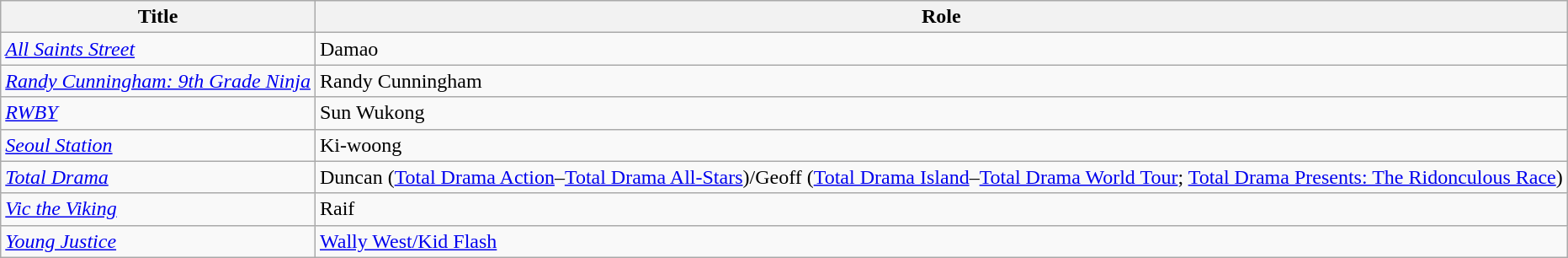<table class="wikitable">
<tr>
<th>Title</th>
<th>Role</th>
</tr>
<tr>
<td><em><a href='#'>All Saints Street</a></em></td>
<td>Damao</td>
</tr>
<tr>
<td><em><a href='#'>Randy Cunningham: 9th Grade Ninja</a></em></td>
<td>Randy Cunningham</td>
</tr>
<tr>
<td><em><a href='#'>RWBY</a></em></td>
<td>Sun Wukong</td>
</tr>
<tr>
<td><em><a href='#'>Seoul Station</a></em></td>
<td>Ki-woong</td>
</tr>
<tr>
<td><em><a href='#'>Total Drama</a></em></td>
<td>Duncan (<a href='#'>Total Drama Action</a>–<a href='#'>Total Drama All-Stars</a>)/Geoff (<a href='#'>Total Drama Island</a>–<a href='#'>Total Drama World Tour</a>; <a href='#'>Total Drama Presents: The Ridonculous Race</a>)</td>
</tr>
<tr>
<td><em><a href='#'>Vic the Viking</a></em></td>
<td>Raif</td>
</tr>
<tr>
<td><em><a href='#'>Young Justice</a></em></td>
<td><a href='#'>Wally West/Kid Flash</a></td>
</tr>
</table>
